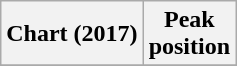<table class="wikitable plainrowheaders">
<tr>
<th>Chart (2017)</th>
<th>Peak<br>position</th>
</tr>
<tr>
</tr>
</table>
